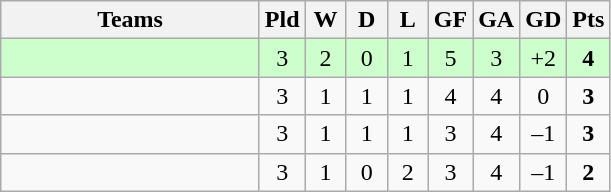<table class="wikitable" style="text-align: center;">
<tr>
<th width=165>Teams</th>
<th width=20>Pld</th>
<th width=20>W</th>
<th width=20>D</th>
<th width=20>L</th>
<th width=20>GF</th>
<th width=20>GA</th>
<th width=20>GD</th>
<th width=20>Pts</th>
</tr>
<tr align=center style="background:#ccffcc;">
<td style="text-align:left;"></td>
<td>3</td>
<td>2</td>
<td>0</td>
<td>1</td>
<td>5</td>
<td>3</td>
<td>+2</td>
<td><strong>4</strong></td>
</tr>
<tr align=center>
<td style="text-align:left;"></td>
<td>3</td>
<td>1</td>
<td>1</td>
<td>1</td>
<td>4</td>
<td>4</td>
<td>0</td>
<td><strong>3</strong></td>
</tr>
<tr align=center>
<td style="text-align:left;"></td>
<td>3</td>
<td>1</td>
<td>1</td>
<td>1</td>
<td>3</td>
<td>4</td>
<td>–1</td>
<td><strong>3</strong></td>
</tr>
<tr align=center>
<td style="text-align:left;"></td>
<td>3</td>
<td>1</td>
<td>0</td>
<td>2</td>
<td>3</td>
<td>4</td>
<td>–1</td>
<td><strong>2</strong></td>
</tr>
</table>
